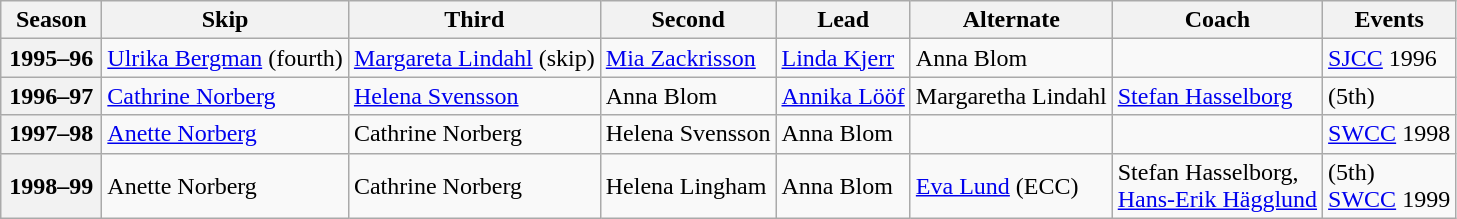<table class="wikitable">
<tr>
<th scope="col" width=60>Season</th>
<th scope="col">Skip</th>
<th scope="col">Third</th>
<th scope="col">Second</th>
<th scope="col">Lead</th>
<th scope="col">Alternate</th>
<th scope="col">Coach</th>
<th scope="col">Events</th>
</tr>
<tr>
<th scope="row">1995–96</th>
<td><a href='#'>Ulrika Bergman</a> (fourth)</td>
<td><a href='#'>Margareta Lindahl</a> (skip)</td>
<td><a href='#'>Mia Zackrisson</a></td>
<td><a href='#'>Linda Kjerr</a></td>
<td>Anna Blom</td>
<td></td>
<td><a href='#'>SJCC</a> 1996 <br> </td>
</tr>
<tr>
<th scope="row">1996–97</th>
<td><a href='#'>Cathrine Norberg</a></td>
<td><a href='#'>Helena Svensson</a></td>
<td>Anna Blom</td>
<td><a href='#'>Annika Lööf</a></td>
<td>Margaretha Lindahl</td>
<td><a href='#'>Stefan Hasselborg</a></td>
<td> (5th)</td>
</tr>
<tr>
<th scope="row">1997–98</th>
<td><a href='#'>Anette Norberg</a></td>
<td>Cathrine Norberg</td>
<td>Helena Svensson</td>
<td>Anna Blom</td>
<td></td>
<td></td>
<td><a href='#'>SWCC</a> 1998 </td>
</tr>
<tr>
<th scope="row">1998–99</th>
<td>Anette Norberg</td>
<td>Cathrine Norberg</td>
<td>Helena Lingham</td>
<td>Anna Blom</td>
<td><a href='#'>Eva Lund</a> (ECC)</td>
<td>Stefan Hasselborg,<br><a href='#'>Hans-Erik Hägglund</a></td>
<td> (5th)<br><a href='#'>SWCC</a> 1999 </td>
</tr>
</table>
